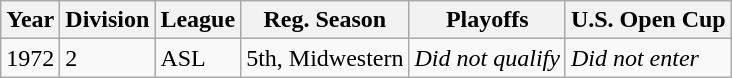<table class="wikitable">
<tr>
<th>Year</th>
<th>Division</th>
<th>League</th>
<th>Reg. Season</th>
<th>Playoffs</th>
<th>U.S. Open Cup</th>
</tr>
<tr>
<td>1972</td>
<td>2</td>
<td>ASL</td>
<td>5th, Midwestern</td>
<td><em>Did not qualify</em></td>
<td><em>Did not enter</em></td>
</tr>
</table>
